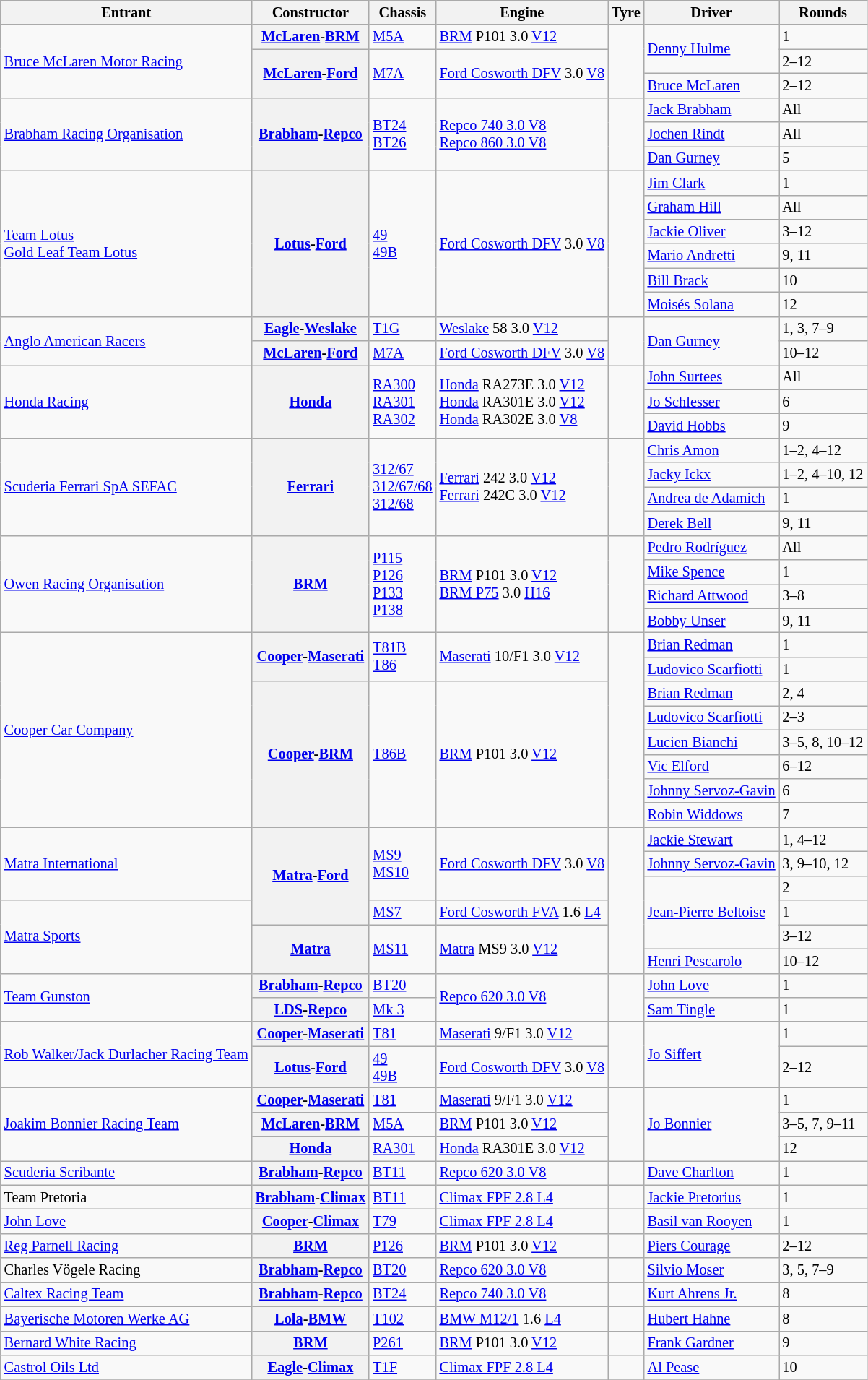<table class="wikitable sortable" style="font-size: 85%">
<tr>
<th>Entrant</th>
<th>Constructor</th>
<th>Chassis</th>
<th>Engine</th>
<th>Tyre</th>
<th>Driver</th>
<th>Rounds</th>
</tr>
<tr>
<td rowspan=3> <a href='#'>Bruce McLaren Motor Racing</a></td>
<th><a href='#'>McLaren</a>-<a href='#'>BRM</a></th>
<td><a href='#'>M5A</a></td>
<td><a href='#'>BRM</a> P101 3.0 <a href='#'>V12</a></td>
<td rowspan=3></td>
<td rowspan=2> <a href='#'>Denny Hulme</a></td>
<td>1</td>
</tr>
<tr>
<th rowspan=2><a href='#'>McLaren</a>-<a href='#'>Ford</a></th>
<td rowspan=2><a href='#'>M7A</a></td>
<td rowspan=2><a href='#'>Ford Cosworth DFV</a> 3.0 <a href='#'>V8</a></td>
<td>2–12</td>
</tr>
<tr>
<td> <a href='#'>Bruce McLaren</a></td>
<td>2–12</td>
</tr>
<tr>
<td rowspan=3> <a href='#'>Brabham Racing Organisation</a></td>
<th rowspan=3><a href='#'>Brabham</a>-<a href='#'>Repco</a></th>
<td rowspan=3><a href='#'>BT24</a><br><a href='#'>BT26</a></td>
<td rowspan=3><a href='#'>Repco 740 3.0 V8</a><br><a href='#'>Repco 860 3.0 V8</a></td>
<td rowspan=3></td>
<td> <a href='#'>Jack Brabham</a></td>
<td>All</td>
</tr>
<tr>
<td> <a href='#'>Jochen Rindt</a></td>
<td>All</td>
</tr>
<tr>
<td> <a href='#'>Dan Gurney</a></td>
<td>5</td>
</tr>
<tr>
<td rowspan=6> <a href='#'>Team Lotus</a><br> <a href='#'>Gold Leaf Team Lotus</a></td>
<th rowspan=6><a href='#'>Lotus</a>-<a href='#'>Ford</a></th>
<td rowspan=6><a href='#'>49</a><br><a href='#'>49B</a></td>
<td rowspan=6><a href='#'>Ford Cosworth DFV</a> 3.0 <a href='#'>V8</a></td>
<td rowspan=6></td>
<td> <a href='#'>Jim Clark</a></td>
<td>1</td>
</tr>
<tr>
<td> <a href='#'>Graham Hill</a></td>
<td>All</td>
</tr>
<tr>
<td> <a href='#'>Jackie Oliver</a></td>
<td>3–12</td>
</tr>
<tr>
<td> <a href='#'>Mario Andretti</a></td>
<td>9, 11</td>
</tr>
<tr>
<td> <a href='#'>Bill Brack</a></td>
<td>10</td>
</tr>
<tr>
<td> <a href='#'>Moisés Solana</a></td>
<td>12</td>
</tr>
<tr>
<td rowspan=2> <a href='#'>Anglo American Racers</a></td>
<th><a href='#'>Eagle</a>-<a href='#'>Weslake</a></th>
<td><a href='#'>T1G</a></td>
<td><a href='#'>Weslake</a> 58 3.0 <a href='#'>V12</a></td>
<td rowspan=2></td>
<td rowspan=2> <a href='#'>Dan Gurney</a></td>
<td>1, 3, 7–9</td>
</tr>
<tr>
<th><a href='#'>McLaren</a>-<a href='#'>Ford</a></th>
<td><a href='#'>M7A</a></td>
<td><a href='#'>Ford Cosworth DFV</a> 3.0 <a href='#'>V8</a></td>
<td>10–12</td>
</tr>
<tr>
<td rowspan=3> <a href='#'>Honda Racing</a></td>
<th rowspan=3><a href='#'>Honda</a></th>
<td rowspan=3><a href='#'>RA300</a><br><a href='#'>RA301</a><br><a href='#'>RA302</a></td>
<td rowspan=3><a href='#'>Honda</a> RA273E 3.0 <a href='#'>V12</a><br><a href='#'>Honda</a> RA301E 3.0 <a href='#'>V12</a><br><a href='#'>Honda</a> RA302E 3.0 <a href='#'>V8</a></td>
<td rowspan=3></td>
<td> <a href='#'>John Surtees</a></td>
<td>All</td>
</tr>
<tr>
<td> <a href='#'>Jo Schlesser</a></td>
<td>6</td>
</tr>
<tr>
<td> <a href='#'>David Hobbs</a></td>
<td>9</td>
</tr>
<tr>
<td rowspan=4> <a href='#'>Scuderia Ferrari SpA SEFAC</a></td>
<th rowspan=4><a href='#'>Ferrari</a></th>
<td rowspan=4><a href='#'>312/67</a><br><a href='#'>312/67/68</a><br><a href='#'>312/68</a></td>
<td rowspan=4><a href='#'>Ferrari</a> 242 3.0 <a href='#'>V12</a><br><a href='#'>Ferrari</a> 242C 3.0 <a href='#'>V12</a></td>
<td rowspan=4></td>
<td> <a href='#'>Chris Amon</a></td>
<td>1–2, 4–12</td>
</tr>
<tr>
<td> <a href='#'>Jacky Ickx</a></td>
<td>1–2, 4–10, 12</td>
</tr>
<tr>
<td> <a href='#'>Andrea de Adamich</a></td>
<td>1</td>
</tr>
<tr>
<td> <a href='#'>Derek Bell</a></td>
<td>9, 11</td>
</tr>
<tr>
<td rowspan=4> <a href='#'>Owen Racing Organisation</a></td>
<th rowspan=4><a href='#'>BRM</a></th>
<td rowspan=4><a href='#'>P115</a> <br> <a href='#'>P126</a> <br> <a href='#'>P133</a> <br> <a href='#'>P138</a></td>
<td rowspan=4><a href='#'>BRM</a> P101 3.0 <a href='#'>V12</a> <br> <a href='#'>BRM P75</a> 3.0 <a href='#'>H16</a></td>
<td rowspan=4></td>
<td> <a href='#'>Pedro Rodríguez</a></td>
<td>All</td>
</tr>
<tr>
<td> <a href='#'>Mike Spence</a></td>
<td>1</td>
</tr>
<tr>
<td> <a href='#'>Richard Attwood</a></td>
<td>3–8</td>
</tr>
<tr>
<td> <a href='#'>Bobby Unser</a></td>
<td>9, 11</td>
</tr>
<tr>
<td rowspan=8> <a href='#'>Cooper Car Company</a></td>
<th rowspan=2><a href='#'>Cooper</a>-<a href='#'>Maserati</a></th>
<td rowspan=2><a href='#'>T81B</a><br><a href='#'>T86</a></td>
<td rowspan=2><a href='#'>Maserati</a> 10/F1 3.0 <a href='#'>V12</a></td>
<td rowspan=8></td>
<td> <a href='#'>Brian Redman</a></td>
<td>1</td>
</tr>
<tr>
<td> <a href='#'>Ludovico Scarfiotti</a></td>
<td>1</td>
</tr>
<tr>
<th rowspan=6><a href='#'>Cooper</a>-<a href='#'>BRM</a></th>
<td rowspan=6><a href='#'>T86B</a></td>
<td rowspan=6><a href='#'>BRM</a> P101 3.0 <a href='#'>V12</a></td>
<td> <a href='#'>Brian Redman</a></td>
<td>2, 4</td>
</tr>
<tr>
<td> <a href='#'>Ludovico Scarfiotti</a></td>
<td>2–3</td>
</tr>
<tr>
<td> <a href='#'>Lucien Bianchi</a></td>
<td>3–5, 8, 10–12</td>
</tr>
<tr>
<td> <a href='#'>Vic Elford</a></td>
<td>6–12</td>
</tr>
<tr>
<td> <a href='#'>Johnny Servoz-Gavin</a></td>
<td>6</td>
</tr>
<tr>
<td> <a href='#'>Robin Widdows</a></td>
<td>7</td>
</tr>
<tr>
<td rowspan=3> <a href='#'>Matra International</a></td>
<th rowspan=4><a href='#'>Matra</a>-<a href='#'>Ford</a></th>
<td rowspan=3><a href='#'>MS9</a><br><a href='#'>MS10</a></td>
<td rowspan=3><a href='#'>Ford Cosworth DFV</a> 3.0 <a href='#'>V8</a></td>
<td rowspan=6></td>
<td> <a href='#'>Jackie Stewart</a></td>
<td>1, 4–12</td>
</tr>
<tr>
<td> <a href='#'>Johnny Servoz-Gavin</a></td>
<td>3, 9–10, 12</td>
</tr>
<tr>
<td rowspan=3> <a href='#'>Jean-Pierre Beltoise</a></td>
<td>2</td>
</tr>
<tr>
<td rowspan=3> <a href='#'>Matra Sports</a></td>
<td><a href='#'>MS7</a></td>
<td><a href='#'>Ford Cosworth FVA</a> 1.6 <a href='#'>L4</a></td>
<td>1</td>
</tr>
<tr>
<th rowspan=2><a href='#'>Matra</a></th>
<td rowspan=2><a href='#'>MS11</a></td>
<td rowspan=2><a href='#'>Matra</a> MS9 3.0 <a href='#'>V12</a></td>
<td>3–12</td>
</tr>
<tr>
<td> <a href='#'>Henri Pescarolo</a></td>
<td>10–12</td>
</tr>
<tr>
<td rowspan=2> <a href='#'>Team Gunston</a></td>
<th><a href='#'>Brabham</a>-<a href='#'>Repco</a></th>
<td><a href='#'>BT20</a></td>
<td rowspan=2><a href='#'>Repco 620 3.0 V8</a></td>
<td rowspan=2></td>
<td> <a href='#'>John Love</a></td>
<td>1</td>
</tr>
<tr>
<th><a href='#'>LDS</a>-<a href='#'>Repco</a></th>
<td><a href='#'>Mk 3</a></td>
<td> <a href='#'>Sam Tingle</a></td>
<td>1</td>
</tr>
<tr>
<td rowspan=2> <a href='#'>Rob Walker/Jack Durlacher Racing Team</a></td>
<th><a href='#'>Cooper</a>-<a href='#'>Maserati</a></th>
<td><a href='#'>T81</a></td>
<td><a href='#'>Maserati</a> 9/F1 3.0 <a href='#'>V12</a></td>
<td rowspan=2></td>
<td rowspan=2> <a href='#'>Jo Siffert</a></td>
<td>1</td>
</tr>
<tr>
<th><a href='#'>Lotus</a>-<a href='#'>Ford</a></th>
<td><a href='#'>49</a><br><a href='#'>49B</a></td>
<td><a href='#'>Ford Cosworth DFV</a> 3.0 <a href='#'>V8</a></td>
<td>2–12</td>
</tr>
<tr>
<td rowspan=3> <a href='#'>Joakim Bonnier Racing Team</a></td>
<th><a href='#'>Cooper</a>-<a href='#'>Maserati</a></th>
<td><a href='#'>T81</a></td>
<td><a href='#'>Maserati</a> 9/F1 3.0 <a href='#'>V12</a></td>
<td rowspan=3><br></td>
<td rowspan=3> <a href='#'>Jo Bonnier</a></td>
<td>1</td>
</tr>
<tr>
<th><a href='#'>McLaren</a>-<a href='#'>BRM</a></th>
<td><a href='#'>M5A</a></td>
<td><a href='#'>BRM</a> P101 3.0 <a href='#'>V12</a></td>
<td>3–5, 7, 9–11</td>
</tr>
<tr>
<th><a href='#'>Honda</a></th>
<td><a href='#'>RA301</a></td>
<td><a href='#'>Honda</a> RA301E 3.0 <a href='#'>V12</a></td>
<td>12</td>
</tr>
<tr>
<td> <a href='#'>Scuderia Scribante</a></td>
<th><a href='#'>Brabham</a>-<a href='#'>Repco</a></th>
<td><a href='#'>BT11</a></td>
<td><a href='#'>Repco 620 3.0 V8</a></td>
<td></td>
<td> <a href='#'>Dave Charlton</a></td>
<td>1</td>
</tr>
<tr>
<td> Team Pretoria</td>
<th><a href='#'>Brabham</a>-<a href='#'>Climax</a></th>
<td><a href='#'>BT11</a></td>
<td><a href='#'>Climax FPF 2.8 L4</a></td>
<td></td>
<td> <a href='#'>Jackie Pretorius</a></td>
<td>1</td>
</tr>
<tr>
<td> <a href='#'>John Love</a></td>
<th><a href='#'>Cooper</a>-<a href='#'>Climax</a></th>
<td><a href='#'>T79</a></td>
<td><a href='#'>Climax FPF 2.8 L4</a></td>
<td></td>
<td> <a href='#'>Basil van Rooyen</a></td>
<td>1</td>
</tr>
<tr>
<td> <a href='#'>Reg Parnell Racing</a></td>
<th><a href='#'>BRM</a></th>
<td><a href='#'>P126</a></td>
<td><a href='#'>BRM</a> P101 3.0 <a href='#'>V12</a></td>
<td></td>
<td> <a href='#'>Piers Courage</a></td>
<td>2–12</td>
</tr>
<tr>
<td> Charles Vögele Racing</td>
<th><a href='#'>Brabham</a>-<a href='#'>Repco</a></th>
<td><a href='#'>BT20</a></td>
<td><a href='#'>Repco 620 3.0 V8</a></td>
<td></td>
<td> <a href='#'>Silvio Moser</a></td>
<td>3, 5, 7–9</td>
</tr>
<tr>
<td> <a href='#'>Caltex Racing Team</a></td>
<th><a href='#'>Brabham</a>-<a href='#'>Repco</a></th>
<td><a href='#'>BT24</a></td>
<td><a href='#'>Repco 740 3.0 V8</a></td>
<td></td>
<td> <a href='#'>Kurt Ahrens Jr.</a></td>
<td>8</td>
</tr>
<tr>
<td> <a href='#'>Bayerische Motoren Werke AG</a></td>
<th><a href='#'>Lola</a>-<a href='#'>BMW</a></th>
<td><a href='#'>T102</a></td>
<td><a href='#'>BMW M12/1</a> 1.6 <a href='#'>L4</a></td>
<td></td>
<td> <a href='#'>Hubert Hahne</a></td>
<td>8</td>
</tr>
<tr>
<td> <a href='#'>Bernard White Racing</a></td>
<th><a href='#'>BRM</a></th>
<td><a href='#'>P261</a></td>
<td><a href='#'>BRM</a> P101 3.0 <a href='#'>V12</a></td>
<td></td>
<td> <a href='#'>Frank Gardner</a></td>
<td>9</td>
</tr>
<tr>
<td> <a href='#'>Castrol Oils Ltd</a></td>
<th><a href='#'>Eagle</a>-<a href='#'>Climax</a></th>
<td><a href='#'>T1F</a></td>
<td><a href='#'>Climax FPF 2.8 L4</a></td>
<td></td>
<td> <a href='#'>Al Pease</a></td>
<td>10</td>
</tr>
<tr>
</tr>
</table>
